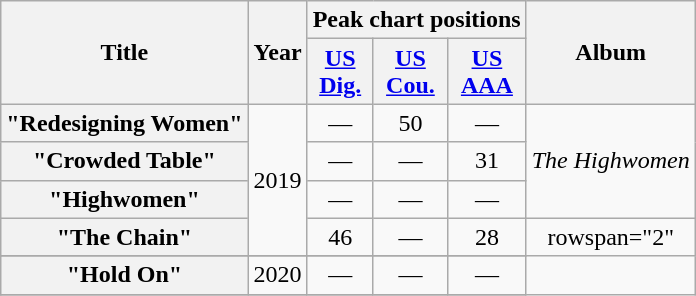<table class="wikitable plainrowheaders" style="text-align:center">
<tr>
<th scope="col" rowspan="2">Title</th>
<th scope="col" rowspan="2">Year</th>
<th colspan="3" scope="col">Peak chart positions</th>
<th scope="col" rowspan="2">Album</th>
</tr>
<tr>
<th scope="col"><a href='#'>US<br>Dig.</a><br></th>
<th scope="col"><a href='#'>US<br>Cou.</a><br></th>
<th scope="col"><a href='#'>US<br>AAA</a><br></th>
</tr>
<tr>
<th scope="row">"Redesigning Women"</th>
<td rowspan="4">2019</td>
<td>—</td>
<td>50</td>
<td>—</td>
<td rowspan="3"><em>The Highwomen</em></td>
</tr>
<tr>
<th scope="row">"Crowded Table"</th>
<td>—</td>
<td>—</td>
<td>31</td>
</tr>
<tr>
<th scope="row">"Highwomen"</th>
<td>—</td>
<td>—</td>
<td>—</td>
</tr>
<tr>
<th scope="row">"The Chain"<br></th>
<td>46</td>
<td>—</td>
<td>28</td>
<td>rowspan="2" </td>
</tr>
<tr>
</tr>
<tr>
<th scope="row">"Hold On"<br></th>
<td>2020</td>
<td>—</td>
<td>—</td>
<td>—</td>
</tr>
<tr>
</tr>
</table>
